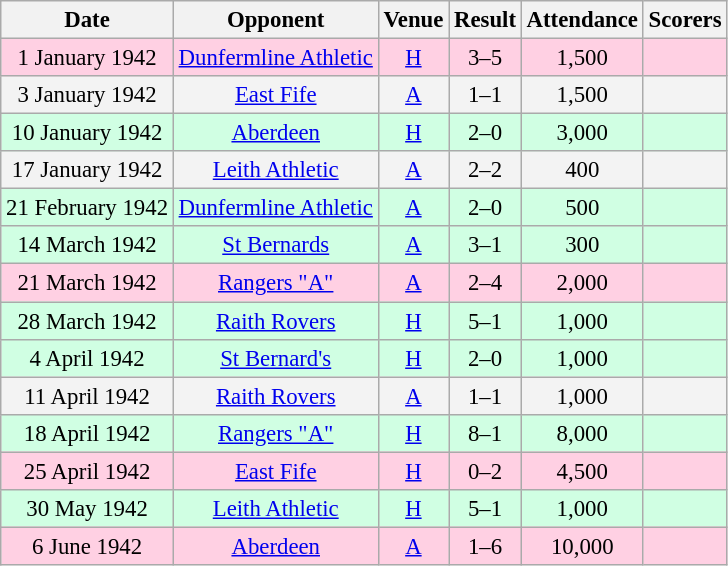<table class="wikitable sortable" style="font-size:95%; text-align:center">
<tr>
<th>Date</th>
<th>Opponent</th>
<th>Venue</th>
<th>Result</th>
<th>Attendance</th>
<th>Scorers</th>
</tr>
<tr bgcolor = "#ffd0e3">
<td>1 January 1942</td>
<td><a href='#'>Dunfermline Athletic</a></td>
<td><a href='#'>H</a></td>
<td>3–5</td>
<td>1,500</td>
<td></td>
</tr>
<tr bgcolor = "#f3f3f3">
<td>3 January 1942</td>
<td><a href='#'>East Fife</a></td>
<td><a href='#'>A</a></td>
<td>1–1</td>
<td>1,500</td>
<td></td>
</tr>
<tr bgcolor = "#d0ffe3">
<td>10 January 1942</td>
<td><a href='#'>Aberdeen</a></td>
<td><a href='#'>H</a></td>
<td>2–0</td>
<td>3,000</td>
<td></td>
</tr>
<tr bgcolor = "#f3f3f3">
<td>17 January 1942</td>
<td><a href='#'>Leith Athletic</a></td>
<td><a href='#'>A</a></td>
<td>2–2</td>
<td>400</td>
<td></td>
</tr>
<tr bgcolor = "#d0ffe3">
<td>21 February 1942</td>
<td><a href='#'>Dunfermline Athletic</a></td>
<td><a href='#'>A</a></td>
<td>2–0</td>
<td>500</td>
<td></td>
</tr>
<tr bgcolor = "#d0ffe3">
<td>14 March 1942</td>
<td><a href='#'>St Bernards</a></td>
<td><a href='#'>A</a></td>
<td>3–1</td>
<td>300</td>
<td></td>
</tr>
<tr bgcolor = "#ffd0e3">
<td>21 March 1942</td>
<td><a href='#'>Rangers "A"</a></td>
<td><a href='#'>A</a></td>
<td>2–4</td>
<td>2,000</td>
<td></td>
</tr>
<tr bgcolor = "#d0ffe3">
<td>28 March 1942</td>
<td><a href='#'>Raith Rovers</a></td>
<td><a href='#'>H</a></td>
<td>5–1</td>
<td>1,000</td>
<td></td>
</tr>
<tr bgcolor = "#d0ffe3">
<td>4 April 1942</td>
<td><a href='#'>St Bernard's</a></td>
<td><a href='#'>H</a></td>
<td>2–0</td>
<td>1,000</td>
<td></td>
</tr>
<tr bgcolor = "#f3f3f3">
<td>11 April 1942</td>
<td><a href='#'>Raith Rovers</a></td>
<td><a href='#'>A</a></td>
<td>1–1</td>
<td>1,000</td>
<td></td>
</tr>
<tr bgcolor = "#d0ffe3">
<td>18 April 1942</td>
<td><a href='#'>Rangers "A"</a></td>
<td><a href='#'>H</a></td>
<td>8–1</td>
<td>8,000</td>
<td></td>
</tr>
<tr bgcolor = "#ffd0e3">
<td>25 April 1942</td>
<td><a href='#'>East Fife</a></td>
<td><a href='#'>H</a></td>
<td>0–2</td>
<td>4,500</td>
<td></td>
</tr>
<tr bgcolor = "#d0ffe3">
<td>30 May 1942</td>
<td><a href='#'>Leith Athletic</a></td>
<td><a href='#'>H</a></td>
<td>5–1</td>
<td>1,000</td>
<td></td>
</tr>
<tr bgcolor = "#ffd0e3">
<td>6 June 1942</td>
<td><a href='#'>Aberdeen</a></td>
<td><a href='#'>A</a></td>
<td>1–6</td>
<td>10,000</td>
<td></td>
</tr>
</table>
